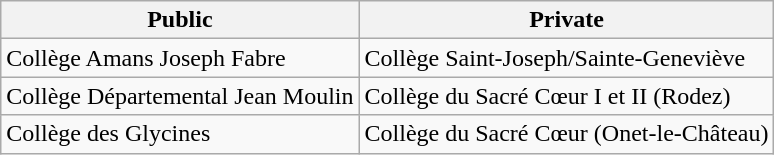<table class="wikitable">
<tr>
<th>Public</th>
<th>Private</th>
</tr>
<tr>
<td>Collège Amans Joseph Fabre</td>
<td>Collège Saint-Joseph/Sainte-Geneviève</td>
</tr>
<tr>
<td>Collège Départemental Jean Moulin</td>
<td>Collège du Sacré Cœur I et II (Rodez)</td>
</tr>
<tr>
<td>Collège des Glycines</td>
<td>Collège du Sacré Cœur (Onet-le-Château)</td>
</tr>
</table>
